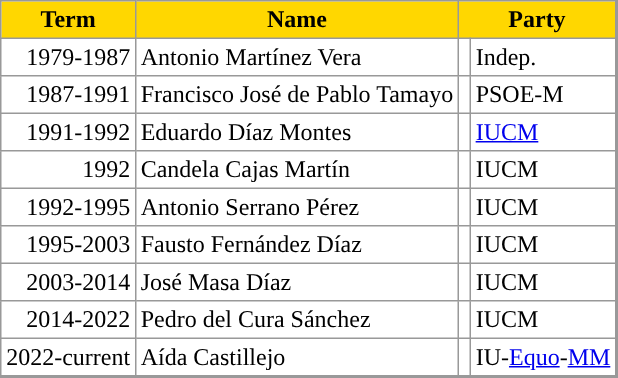<table align="center" rules="all" cellspacing="0" cellpadding="3" style="border: 1px solid #999; border-right: 2px solid #999; border-bottom:2px solid #999">
<tr>
<th bgcolor="gold">Term</th>
<th align="center" bgcolor="gold">Name</th>
<th colspan="2" bgcolor="gold">Party</th>
</tr>
<tr>
<td align="right">1979-1987</td>
<td>Antonio Martínez Vera</td>
<td width="1"></td>
<td>Indep.</td>
</tr>
<tr>
<td align="right">1987-1991</td>
<td>Francisco José de Pablo Tamayo</td>
<td width="1"></td>
<td>PSOE-M</td>
</tr>
<tr>
<td align="right">1991-1992</td>
<td>Eduardo Díaz Montes</td>
<td width="1"></td>
<td><a href='#'>IUCM</a></td>
</tr>
<tr>
<td align="right">1992</td>
<td>Candela Cajas Martín</td>
<td></td>
<td>IUCM</td>
</tr>
<tr>
<td align="right">1992-1995</td>
<td>Antonio Serrano Pérez</td>
<td></td>
<td>IUCM</td>
</tr>
<tr>
<td align="right">1995-2003</td>
<td>Fausto Fernández Díaz</td>
<td></td>
<td>IUCM</td>
</tr>
<tr>
<td align="right">2003-2014</td>
<td>José Masa Díaz</td>
<td></td>
<td>IUCM</td>
</tr>
<tr>
<td align="right">2014-2022</td>
<td>Pedro del Cura Sánchez</td>
<td></td>
<td>IUCM</td>
</tr>
<tr>
<td align="right">2022-current</td>
<td>Aída Castillejo</td>
<td></td>
<td>IU-<a href='#'>Equo</a>-<a href='#'>MM</a></td>
</tr>
<tr>
</tr>
</table>
